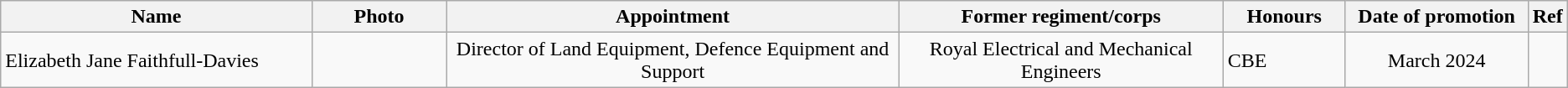<table class="wikitable">
<tr>
<th width="300" align="center">Name</th>
<th width="120" align="center">Photo</th>
<th width="440" align="center">Appointment</th>
<th width="300" align="center">Former regiment/corps</th>
<th width="100" align="center">Honours</th>
<th width="160" align="center">Date of promotion</th>
<th width="20" align="center">Ref</th>
</tr>
<tr>
<td>Elizabeth Jane Faithfull-Davies</td>
<td></td>
<td align="center">Director of Land Equipment, Defence Equipment and Support</td>
<td align="center">Royal Electrical and Mechanical Engineers</td>
<td>CBE</td>
<td align="center">March 2024</td>
<td></td>
</tr>
</table>
